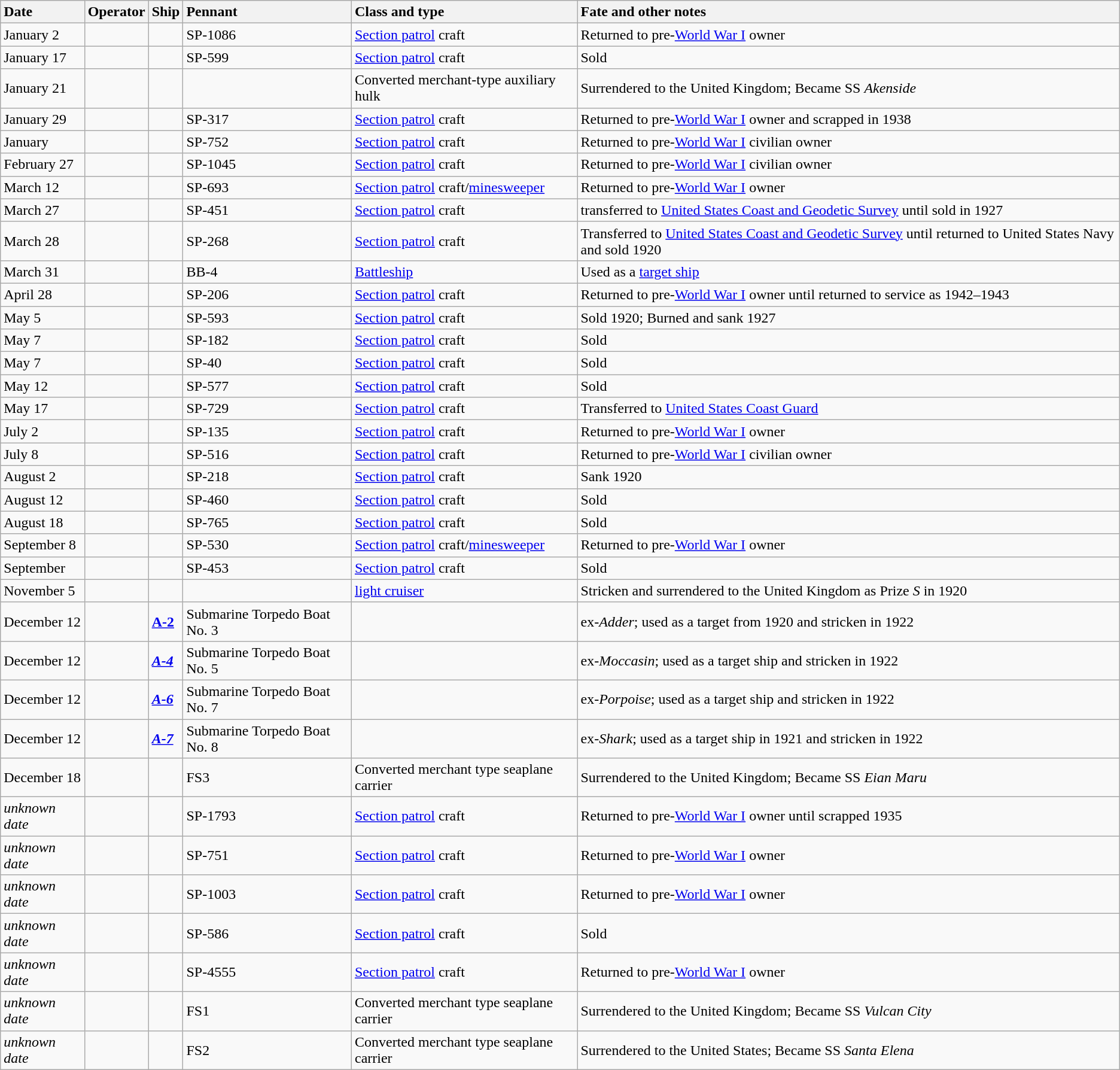<table class="wikitable nowraplinks">
<tr>
<th style="text-align: left;">Date</th>
<th style="text-align: left;">Operator</th>
<th style="text-align: left;">Ship</th>
<th style="text-align: left;">Pennant</th>
<th style="text-align: left;">Class and type</th>
<th style="text-align: left;">Fate and other notes</th>
</tr>
<tr>
<td>January 2</td>
<td></td>
<td><strong></strong></td>
<td>SP-1086</td>
<td><a href='#'>Section patrol</a> craft</td>
<td>Returned to pre-<a href='#'>World War I</a> owner</td>
</tr>
<tr>
<td>January 17</td>
<td></td>
<td><strong></strong></td>
<td>SP-599</td>
<td><a href='#'>Section patrol</a> craft</td>
<td>Sold</td>
</tr>
<tr>
<td>January 21</td>
<td></td>
<td><strong></strong></td>
<td></td>
<td>Converted merchant-type auxiliary hulk</td>
<td>Surrendered to the United Kingdom; Became SS <em>Akenside</em></td>
</tr>
<tr>
<td>January 29</td>
<td></td>
<td><strong></strong></td>
<td>SP-317</td>
<td><a href='#'>Section patrol</a> craft</td>
<td>Returned to pre-<a href='#'>World War I</a> owner and scrapped in 1938</td>
</tr>
<tr>
<td>January</td>
<td></td>
<td><strong></strong></td>
<td>SP-752</td>
<td><a href='#'>Section patrol</a> craft</td>
<td>Returned to pre-<a href='#'>World War I</a> civilian owner</td>
</tr>
<tr>
<td>February 27</td>
<td></td>
<td><strong></strong></td>
<td>SP-1045</td>
<td><a href='#'>Section patrol</a> craft</td>
<td>Returned to pre-<a href='#'>World War I</a> civilian owner</td>
</tr>
<tr>
<td>March 12</td>
<td></td>
<td><strong></strong></td>
<td>SP-693</td>
<td><a href='#'>Section patrol</a> craft/<a href='#'>minesweeper</a></td>
<td>Returned to pre-<a href='#'>World War I</a> owner</td>
</tr>
<tr>
<td>March 27</td>
<td></td>
<td><strong></strong></td>
<td>SP-451</td>
<td><a href='#'>Section patrol</a> craft</td>
<td>transferred to <a href='#'>United States Coast and Geodetic Survey</a> until sold in 1927</td>
</tr>
<tr>
<td>March 28</td>
<td></td>
<td><strong></strong></td>
<td>SP-268</td>
<td><a href='#'>Section patrol</a> craft</td>
<td>Transferred to <a href='#'>United States Coast and Geodetic Survey</a> until returned to United States Navy and sold 1920</td>
</tr>
<tr>
<td>March 31</td>
<td></td>
<td><strong></strong></td>
<td>BB-4</td>
<td><a href='#'>Battleship</a></td>
<td>Used as a <a href='#'>target ship</a></td>
</tr>
<tr>
<td>April 28</td>
<td></td>
<td><strong></strong></td>
<td>SP-206</td>
<td><a href='#'>Section patrol</a> craft</td>
<td>Returned to pre-<a href='#'>World War I</a> owner until returned to service as  1942–1943</td>
</tr>
<tr>
<td>May 5</td>
<td></td>
<td><strong></strong></td>
<td>SP-593</td>
<td><a href='#'>Section patrol</a> craft</td>
<td>Sold 1920; Burned and sank 1927</td>
</tr>
<tr>
<td>May 7</td>
<td></td>
<td><strong></strong></td>
<td>SP-182</td>
<td><a href='#'>Section patrol</a> craft</td>
<td>Sold</td>
</tr>
<tr>
<td>May 7</td>
<td></td>
<td><strong></strong></td>
<td>SP-40</td>
<td><a href='#'>Section patrol</a> craft</td>
<td>Sold</td>
</tr>
<tr>
<td>May 12</td>
<td></td>
<td><strong></strong></td>
<td>SP-577</td>
<td><a href='#'>Section patrol</a> craft</td>
<td>Sold</td>
</tr>
<tr>
<td>May 17</td>
<td></td>
<td><strong></strong></td>
<td>SP-729</td>
<td><a href='#'>Section patrol</a> craft</td>
<td>Transferred to <a href='#'>United States Coast Guard</a></td>
</tr>
<tr>
<td>July 2</td>
<td></td>
<td><strong></strong></td>
<td>SP-135</td>
<td><a href='#'>Section patrol</a> craft</td>
<td>Returned to pre-<a href='#'>World War I</a> owner</td>
</tr>
<tr>
<td>July 8</td>
<td></td>
<td><strong></strong></td>
<td>SP-516</td>
<td><a href='#'>Section patrol</a> craft</td>
<td>Returned to pre-<a href='#'>World War I</a> civilian owner</td>
</tr>
<tr>
<td>August 2</td>
<td></td>
<td><strong></strong></td>
<td>SP-218</td>
<td><a href='#'>Section patrol</a> craft</td>
<td>Sank 1920</td>
</tr>
<tr>
<td>August 12</td>
<td></td>
<td><strong></strong></td>
<td>SP-460</td>
<td><a href='#'>Section patrol</a> craft</td>
<td>Sold</td>
</tr>
<tr>
<td>August 18</td>
<td></td>
<td><strong></strong></td>
<td>SP-765</td>
<td><a href='#'>Section patrol</a> craft</td>
<td>Sold</td>
</tr>
<tr>
<td>September 8</td>
<td></td>
<td><strong></strong></td>
<td>SP-530</td>
<td><a href='#'>Section patrol</a> craft/<a href='#'>minesweeper</a></td>
<td>Returned to pre-<a href='#'>World War I</a> owner</td>
</tr>
<tr>
<td>September</td>
<td></td>
<td><strong></strong></td>
<td>SP-453</td>
<td><a href='#'>Section patrol</a> craft</td>
<td>Sold</td>
</tr>
<tr>
<td>November 5</td>
<td></td>
<td><strong></strong></td>
<td></td>
<td> <a href='#'>light cruiser</a></td>
<td>Stricken and surrendered to the United Kingdom as Prize <em>S</em> in 1920</td>
</tr>
<tr>
<td>December 12</td>
<td></td>
<td><a href='#'><strong>A-2</strong></a></td>
<td>Submarine Torpedo Boat No. 3</td>
<td></td>
<td>ex-<em>Adder</em>; used as a target from 1920 and stricken in 1922 </td>
</tr>
<tr>
<td>December 12</td>
<td></td>
<td><strong><a href='#'><em>A-4</em></a></strong></td>
<td>Submarine Torpedo Boat No. 5</td>
<td></td>
<td>ex-<em>Moccasin</em>; used as a target ship and stricken in 1922 </td>
</tr>
<tr>
<td>December 12</td>
<td></td>
<td><strong><a href='#'><em>A-6</em></a></strong></td>
<td>Submarine Torpedo Boat No. 7</td>
<td></td>
<td>ex-<em>Porpoise</em>; used as a target ship and stricken in 1922 </td>
</tr>
<tr ---->
<td>December 12</td>
<td></td>
<td><strong><a href='#'><em>A-7</em></a></strong></td>
<td>Submarine Torpedo Boat No. 8</td>
<td></td>
<td>ex-<em>Shark</em>; used as a target ship in 1921 and stricken in 1922 </td>
</tr>
<tr>
<td>December 18</td>
<td></td>
<td><strong></strong></td>
<td>FS3</td>
<td>Converted merchant type seaplane carrier</td>
<td>Surrendered to the United Kingdom; Became SS <em>Eian Maru</em></td>
</tr>
<tr>
<td><em>unknown date</em></td>
<td></td>
<td><strong></strong></td>
<td>SP-1793</td>
<td><a href='#'>Section patrol</a> craft</td>
<td>Returned to pre-<a href='#'>World War I</a> owner until scrapped 1935</td>
</tr>
<tr>
<td><em>unknown date</em></td>
<td></td>
<td><strong></strong></td>
<td>SP-751</td>
<td><a href='#'>Section patrol</a> craft</td>
<td>Returned to pre-<a href='#'>World War I</a> owner</td>
</tr>
<tr>
<td><em>unknown date</em></td>
<td></td>
<td><strong></strong></td>
<td>SP-1003</td>
<td><a href='#'>Section patrol</a> craft</td>
<td>Returned to pre-<a href='#'>World War I</a> owner</td>
</tr>
<tr>
<td><em>unknown date</em></td>
<td></td>
<td><strong></strong></td>
<td>SP-586</td>
<td><a href='#'>Section patrol</a> craft</td>
<td>Sold</td>
</tr>
<tr>
<td><em>unknown date</em></td>
<td></td>
<td><strong></strong></td>
<td>SP-4555</td>
<td><a href='#'>Section patrol</a> craft</td>
<td>Returned to pre-<a href='#'>World War I</a> owner</td>
</tr>
<tr>
<td><em>unknown date</em></td>
<td></td>
<td><strong></strong></td>
<td>FS1</td>
<td>Converted merchant type seaplane carrier</td>
<td>Surrendered to the United Kingdom; Became SS <em>Vulcan City</em></td>
</tr>
<tr>
<td><em>unknown date</em></td>
<td></td>
<td><strong></strong></td>
<td>FS2</td>
<td>Converted merchant type seaplane carrier</td>
<td>Surrendered to the United States; Became SS <em>Santa Elena</em></td>
</tr>
</table>
